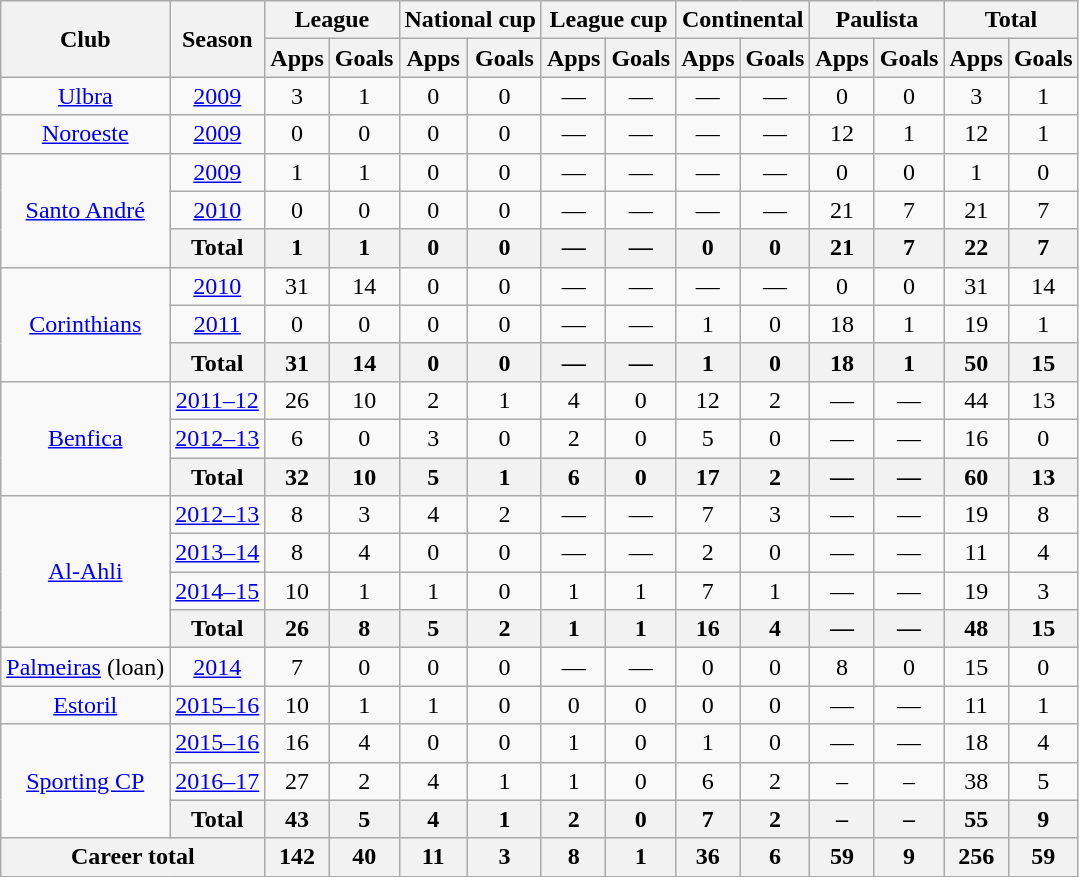<table class="wikitable" style="text-align:center">
<tr>
<th rowspan="2">Club</th>
<th rowspan="2">Season</th>
<th colspan="2">League</th>
<th colspan="2">National cup</th>
<th colspan="2">League cup</th>
<th colspan="2">Continental</th>
<th colspan="2">Paulista</th>
<th colspan="2">Total</th>
</tr>
<tr>
<th>Apps</th>
<th>Goals</th>
<th>Apps</th>
<th>Goals</th>
<th>Apps</th>
<th>Goals</th>
<th>Apps</th>
<th>Goals</th>
<th>Apps</th>
<th>Goals</th>
<th>Apps</th>
<th>Goals</th>
</tr>
<tr>
<td><a href='#'>Ulbra</a></td>
<td><a href='#'>2009</a></td>
<td>3</td>
<td>1</td>
<td>0</td>
<td>0</td>
<td>—</td>
<td>—</td>
<td>—</td>
<td>—</td>
<td>0</td>
<td>0</td>
<td>3</td>
<td>1</td>
</tr>
<tr>
<td><a href='#'>Noroeste</a></td>
<td><a href='#'>2009</a></td>
<td>0</td>
<td>0</td>
<td>0</td>
<td>0</td>
<td>—</td>
<td>—</td>
<td>—</td>
<td>—</td>
<td>12</td>
<td>1</td>
<td>12</td>
<td>1</td>
</tr>
<tr>
<td rowspan="3"><a href='#'>Santo André</a></td>
<td !colspan="2"><a href='#'>2009</a></td>
<td>1</td>
<td>1</td>
<td>0</td>
<td>0</td>
<td>—</td>
<td>—</td>
<td>—</td>
<td>—</td>
<td>0</td>
<td>0</td>
<td>1</td>
<td>0</td>
</tr>
<tr>
<td><a href='#'>2010</a></td>
<td>0</td>
<td>0</td>
<td>0</td>
<td>0</td>
<td>—</td>
<td>—</td>
<td>—</td>
<td>—</td>
<td>21</td>
<td>7</td>
<td>21</td>
<td>7</td>
</tr>
<tr>
<th>Total</th>
<th>1</th>
<th>1</th>
<th>0</th>
<th>0</th>
<th>—</th>
<th>—</th>
<th>0</th>
<th>0</th>
<th>21</th>
<th>7</th>
<th>22</th>
<th>7</th>
</tr>
<tr>
<td rowspan="3"><a href='#'>Corinthians</a></td>
<td><a href='#'>2010</a></td>
<td>31</td>
<td>14</td>
<td>0</td>
<td>0</td>
<td>—</td>
<td>—</td>
<td>—</td>
<td>—</td>
<td>0</td>
<td>0</td>
<td>31</td>
<td>14</td>
</tr>
<tr>
<td><a href='#'>2011</a></td>
<td>0</td>
<td>0</td>
<td>0</td>
<td>0</td>
<td>—</td>
<td>—</td>
<td>1</td>
<td>0</td>
<td>18</td>
<td>1</td>
<td>19</td>
<td>1</td>
</tr>
<tr>
<th>Total</th>
<th>31</th>
<th>14</th>
<th>0</th>
<th>0</th>
<th>—</th>
<th>—</th>
<th>1</th>
<th>0</th>
<th>18</th>
<th>1</th>
<th>50</th>
<th>15</th>
</tr>
<tr>
<td rowspan="3"><a href='#'>Benfica</a></td>
<td><a href='#'>2011–12</a></td>
<td>26</td>
<td>10</td>
<td>2</td>
<td>1</td>
<td>4</td>
<td>0</td>
<td>12</td>
<td>2</td>
<td>—</td>
<td>—</td>
<td>44</td>
<td>13</td>
</tr>
<tr>
<td><a href='#'>2012–13</a></td>
<td>6</td>
<td>0</td>
<td>3</td>
<td>0</td>
<td>2</td>
<td>0</td>
<td>5</td>
<td>0</td>
<td>—</td>
<td>—</td>
<td>16</td>
<td>0</td>
</tr>
<tr>
<th>Total</th>
<th>32</th>
<th>10</th>
<th>5</th>
<th>1</th>
<th>6</th>
<th>0</th>
<th>17</th>
<th>2</th>
<th>—</th>
<th>—</th>
<th>60</th>
<th>13</th>
</tr>
<tr>
<td rowspan="4"><a href='#'>Al-Ahli</a></td>
<td !colspan="2"><a href='#'>2012–13</a></td>
<td>8</td>
<td>3</td>
<td>4</td>
<td>2</td>
<td>—</td>
<td>—</td>
<td>7</td>
<td>3</td>
<td>—</td>
<td>—</td>
<td>19</td>
<td>8</td>
</tr>
<tr>
<td><a href='#'>2013–14</a></td>
<td>8</td>
<td>4</td>
<td>0</td>
<td>0</td>
<td>—</td>
<td>—</td>
<td>2</td>
<td>0</td>
<td>—</td>
<td>—</td>
<td>11</td>
<td>4</td>
</tr>
<tr>
<td><a href='#'>2014–15</a></td>
<td>10</td>
<td>1</td>
<td>1</td>
<td>0</td>
<td>1</td>
<td>1</td>
<td>7</td>
<td>1</td>
<td>—</td>
<td>—</td>
<td>19</td>
<td>3</td>
</tr>
<tr>
<th>Total</th>
<th>26</th>
<th>8</th>
<th>5</th>
<th>2</th>
<th>1</th>
<th>1</th>
<th>16</th>
<th>4</th>
<th>—</th>
<th>—</th>
<th>48</th>
<th>15</th>
</tr>
<tr>
<td><a href='#'>Palmeiras</a> (loan)</td>
<td><a href='#'>2014</a></td>
<td>7</td>
<td>0</td>
<td>0</td>
<td>0</td>
<td>—</td>
<td>—</td>
<td>0</td>
<td>0</td>
<td>8</td>
<td>0</td>
<td>15</td>
<td>0</td>
</tr>
<tr>
<td><a href='#'>Estoril</a></td>
<td><a href='#'>2015–16</a></td>
<td>10</td>
<td>1</td>
<td>1</td>
<td>0</td>
<td>0</td>
<td>0</td>
<td>0</td>
<td>0</td>
<td>—</td>
<td>—</td>
<td>11</td>
<td>1</td>
</tr>
<tr>
<td rowspan="3"><a href='#'>Sporting CP</a></td>
<td><a href='#'>2015–16</a></td>
<td>16</td>
<td>4</td>
<td>0</td>
<td>0</td>
<td>1</td>
<td>0</td>
<td>1</td>
<td>0</td>
<td>—</td>
<td>—</td>
<td>18</td>
<td>4</td>
</tr>
<tr>
<td><a href='#'>2016–17</a></td>
<td>27</td>
<td>2</td>
<td>4</td>
<td>1</td>
<td>1</td>
<td>0</td>
<td>6</td>
<td>2</td>
<td>–</td>
<td>–</td>
<td>38</td>
<td>5</td>
</tr>
<tr>
<th>Total</th>
<th>43</th>
<th>5</th>
<th>4</th>
<th>1</th>
<th>2</th>
<th>0</th>
<th>7</th>
<th>2</th>
<th>–</th>
<th>–</th>
<th>55</th>
<th>9</th>
</tr>
<tr>
<th colspan="2">Career total</th>
<th>142</th>
<th>40</th>
<th>11</th>
<th>3</th>
<th>8</th>
<th>1</th>
<th>36</th>
<th>6</th>
<th>59</th>
<th>9</th>
<th>256</th>
<th>59</th>
</tr>
</table>
